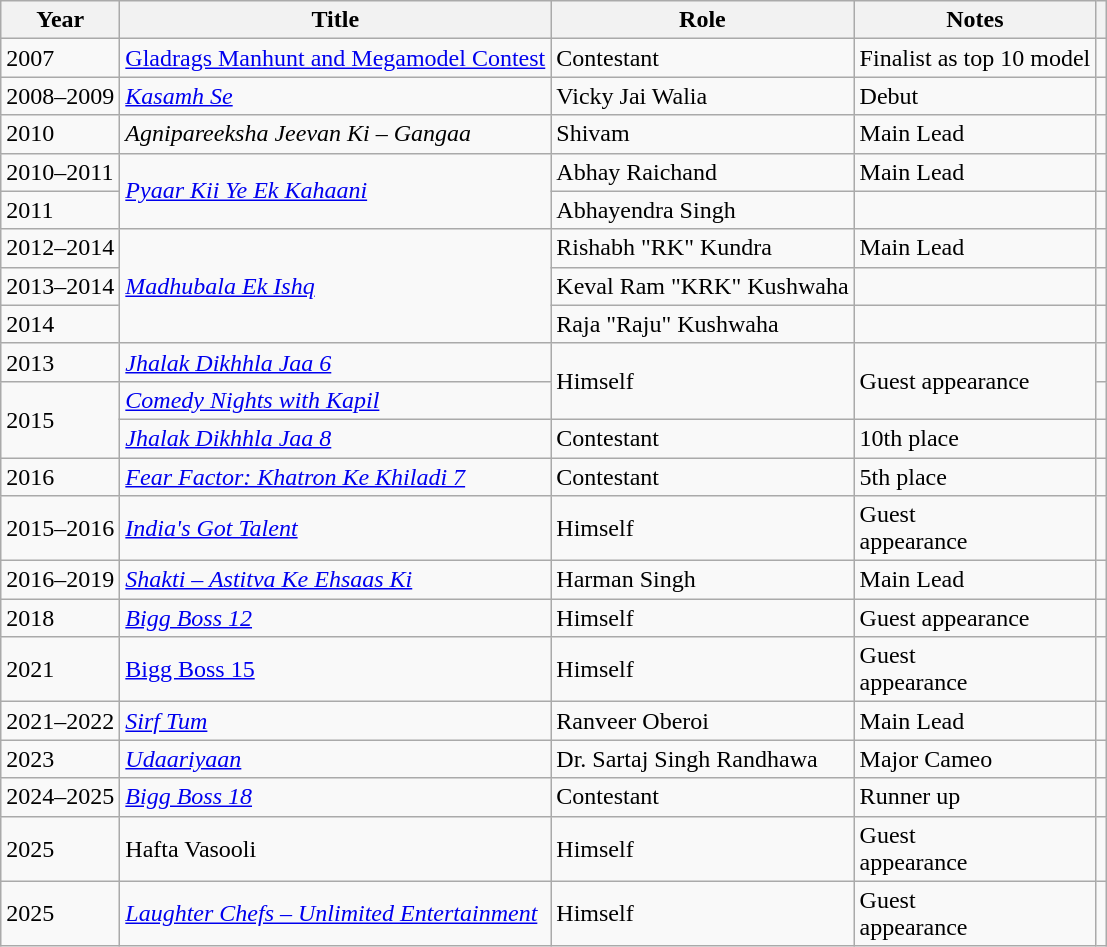<table class="wikitable sortable">
<tr>
<th scope="col">Year</th>
<th scope="col">Title</th>
<th scope="col">Role</th>
<th class="unsortable" scope="col">Notes</th>
<th class="unsortable" scope="col"></th>
</tr>
<tr>
<td>2007</td>
<td><a href='#'>Gladrags Manhunt and Megamodel Contest</a></td>
<td>Contestant</td>
<td>Finalist as top 10 model</td>
<td></td>
</tr>
<tr>
<td>2008–2009</td>
<td><em><a href='#'>Kasamh Se</a></em></td>
<td>Vicky Jai Walia</td>
<td>Debut</td>
<td></td>
</tr>
<tr>
<td>2010</td>
<td><em>Agnipareeksha Jeevan Ki – Gangaa</em></td>
<td>Shivam</td>
<td>Main Lead</td>
<td></td>
</tr>
<tr>
<td>2010–2011</td>
<td rowspan="2"><em><a href='#'>Pyaar Kii Ye Ek Kahaani</a></em></td>
<td>Abhay Raichand</td>
<td>Main Lead</td>
<td></td>
</tr>
<tr>
<td>2011</td>
<td>Abhayendra Singh</td>
<td></td>
<td></td>
</tr>
<tr>
<td>2012–2014</td>
<td rowspan="3"><em><a href='#'>Madhubala Ek Ishq</a></em></td>
<td>Rishabh "RK" Kundra</td>
<td>Main Lead</td>
<td></td>
</tr>
<tr>
<td>2013–2014</td>
<td>Keval Ram "KRK" Kushwaha</td>
<td></td>
<td></td>
</tr>
<tr>
<td>2014</td>
<td>Raja "Raju" Kushwaha</td>
<td></td>
<td></td>
</tr>
<tr>
<td>2013</td>
<td><em><a href='#'>Jhalak Dikhhla Jaa 6</a></em></td>
<td rowspan="2">Himself</td>
<td rowspan="2">Guest appearance</td>
<td></td>
</tr>
<tr>
<td rowspan="2">2015</td>
<td><em><a href='#'>Comedy Nights with Kapil</a></em></td>
<td></td>
</tr>
<tr>
<td><em><a href='#'>Jhalak Dikhhla Jaa 8</a></em></td>
<td>Contestant</td>
<td>10th place</td>
<td></td>
</tr>
<tr>
<td>2016</td>
<td><em><a href='#'>Fear Factor: Khatron Ke Khiladi 7</a></em></td>
<td>Contestant</td>
<td>5th place</td>
<td></td>
</tr>
<tr>
<td>2015–2016</td>
<td><em><a href='#'>India's Got Talent</a></em></td>
<td>Himself</td>
<td>Guest<br>appearance</td>
<td></td>
</tr>
<tr>
<td>2016–2019</td>
<td><em><a href='#'>Shakti – Astitva Ke Ehsaas Ki</a></em></td>
<td>Harman Singh</td>
<td>Main Lead</td>
<td></td>
</tr>
<tr>
<td>2018</td>
<td><em><a href='#'>Bigg Boss 12</a></em></td>
<td>Himself</td>
<td>Guest appearance</td>
<td></td>
</tr>
<tr>
<td>2021</td>
<td><a href='#'>Bigg Boss 15</a></td>
<td>Himself</td>
<td>Guest<br>appearance</td>
<td></td>
</tr>
<tr>
<td>2021–2022</td>
<td><em><a href='#'>Sirf Tum</a></em></td>
<td>Ranveer Oberoi</td>
<td>Main Lead</td>
<td></td>
</tr>
<tr>
<td>2023</td>
<td><em><a href='#'>Udaariyaan</a></em></td>
<td>Dr. Sartaj Singh Randhawa</td>
<td>Major Cameo</td>
<td></td>
</tr>
<tr>
<td>2024–2025</td>
<td><em><a href='#'>Bigg Boss 18</a></em></td>
<td>Contestant</td>
<td>Runner up</td>
<td></td>
</tr>
<tr>
<td>2025</td>
<td>Hafta Vasooli</td>
<td>Himself</td>
<td>Guest<br>appearance</td>
<td></td>
</tr>
<tr>
<td>2025</td>
<td><em><a href='#'>Laughter Chefs – Unlimited Entertainment</a></em></td>
<td>Himself</td>
<td>Guest<br>appearance</td>
<td></td>
</tr>
</table>
